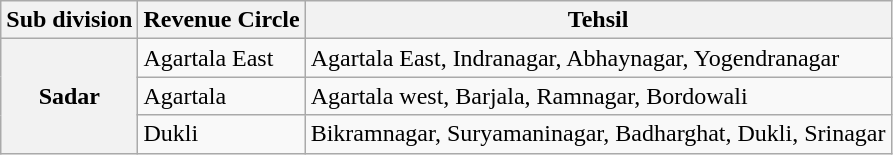<table class="wikitable">
<tr>
<th>Sub division</th>
<th>Revenue Circle</th>
<th>Tehsil</th>
</tr>
<tr>
<th rowspan="3">Sadar</th>
<td>Agartala East</td>
<td>Agartala East, Indranagar, Abhaynagar, Yogendranagar</td>
</tr>
<tr>
<td>Agartala</td>
<td>Agartala west, Barjala, Ramnagar, Bordowali</td>
</tr>
<tr>
<td>Dukli</td>
<td>Bikramnagar, Suryamaninagar, Badharghat, Dukli, Srinagar</td>
</tr>
</table>
